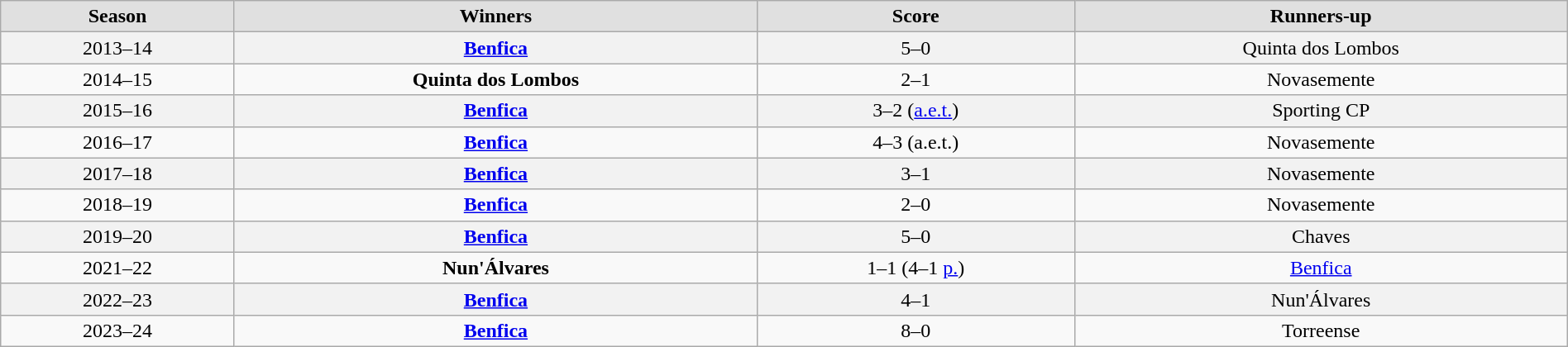<table class="wikitable" width=100% style="text-align: center">
<tr bgcolor=#e0e0e0>
<td><strong>Season</strong></td>
<td><strong>Winners</strong></td>
<td><strong>Score</strong></td>
<td><strong>Runners-up</strong></td>
</tr>
<tr bgcolor=#f2f2f2>
<td>2013–14</td>
<td><strong><a href='#'>Benfica</a></strong></td>
<td>5–0</td>
<td>Quinta dos Lombos</td>
</tr>
<tr>
<td>2014–15</td>
<td><strong>Quinta dos Lombos</strong></td>
<td>2–1</td>
<td>Novasemente</td>
</tr>
<tr bgcolor=#f2f2f2>
<td>2015–16</td>
<td><strong><a href='#'>Benfica</a></strong></td>
<td>3–2 (<a href='#'>a.e.t.</a>)</td>
<td>Sporting CP</td>
</tr>
<tr>
<td>2016–17</td>
<td><strong><a href='#'>Benfica</a></strong></td>
<td>4–3 (a.e.t.)</td>
<td>Novasemente</td>
</tr>
<tr bgcolor=#f2f2f2>
<td>2017–18</td>
<td><strong><a href='#'>Benfica</a></strong></td>
<td>3–1</td>
<td>Novasemente</td>
</tr>
<tr>
<td>2018–19</td>
<td><strong><a href='#'>Benfica</a></strong></td>
<td>2–0</td>
<td>Novasemente</td>
</tr>
<tr bgcolor=#f2f2f2>
<td>2019–20</td>
<td><strong><a href='#'>Benfica</a></strong></td>
<td>5–0</td>
<td>Chaves</td>
</tr>
<tr>
<td>2021–22</td>
<td><strong>Nun'Álvares</strong></td>
<td>1–1 (4–1 <a href='#'>p.</a>)</td>
<td><a href='#'>Benfica</a></td>
</tr>
<tr bgcolor=#f2f2f2>
<td>2022–23</td>
<td><strong><a href='#'>Benfica</a></strong></td>
<td>4–1</td>
<td>Nun'Álvares</td>
</tr>
<tr>
<td>2023–24</td>
<td><strong><a href='#'>Benfica</a></strong></td>
<td>8–0</td>
<td>Torreense</td>
</tr>
</table>
